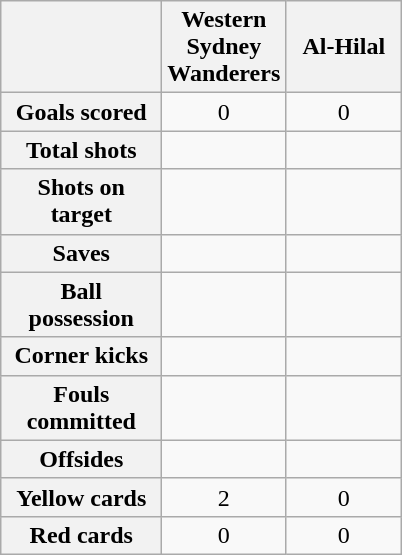<table class="wikitable plainrowheaders" style="text-align: center">
<tr>
<th scope="col" style="width:100px;"></th>
<th scope="col" style="width:70px;">Western Sydney Wanderers</th>
<th scope="col" style="width:70px;">Al-Hilal</th>
</tr>
<tr>
<th scope=row>Goals scored</th>
<td>0</td>
<td>0</td>
</tr>
<tr>
<th scope=row>Total shots</th>
<td></td>
<td></td>
</tr>
<tr>
<th scope=row>Shots on target</th>
<td></td>
<td></td>
</tr>
<tr>
<th scope=row>Saves</th>
<td></td>
<td></td>
</tr>
<tr>
<th scope=row>Ball possession</th>
<td></td>
<td></td>
</tr>
<tr>
<th scope=row>Corner kicks</th>
<td></td>
<td></td>
</tr>
<tr>
<th scope=row>Fouls committed</th>
<td></td>
<td></td>
</tr>
<tr>
<th scope=row>Offsides</th>
<td></td>
<td></td>
</tr>
<tr>
<th scope=row>Yellow cards</th>
<td>2</td>
<td>0</td>
</tr>
<tr>
<th scope=row>Red cards</th>
<td>0</td>
<td>0</td>
</tr>
</table>
